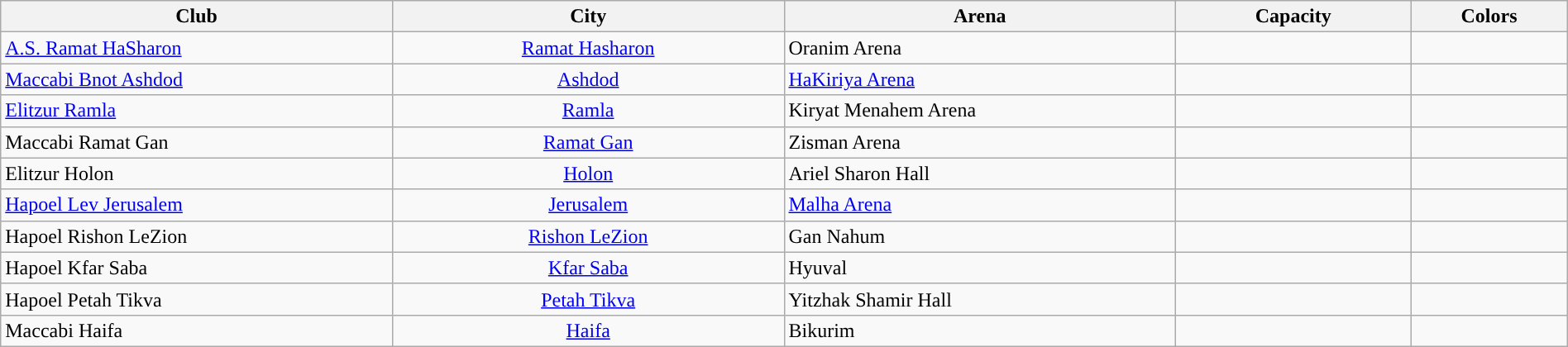<table class="wikitable sortable" style="width:100%;">
<tr>
<th style="width:25%">Club</th>
<th style="width:25%">City</th>
<th style="width:25%">Arena</th>
<th style="width:15%">Capacity</th>
<th class="unsortable" scope="col">Colors</th>
</tr>
<tr>
<td><a href='#'>A.S. Ramat HaSharon</a></td>
<td align=center><a href='#'>Ramat Hasharon</a></td>
<td>Oranim Arena</td>
<td style="text-align:center"></td>
<td> </td>
</tr>
<tr>
<td><a href='#'>Maccabi Bnot Ashdod</a></td>
<td align=center><a href='#'>Ashdod</a></td>
<td><a href='#'>HaKiriya Arena</a></td>
<td style="text-align:center"></td>
<td> </td>
</tr>
<tr>
<td><a href='#'>Elitzur Ramla</a></td>
<td align=center><a href='#'>Ramla</a></td>
<td>Kiryat Menahem Arena</td>
<td style="text-align:center"></td>
<td> </td>
</tr>
<tr>
<td>Maccabi Ramat Gan</td>
<td align=center><a href='#'>Ramat Gan</a></td>
<td>Zisman Arena</td>
<td style="text-align:center"></td>
<td> </td>
</tr>
<tr>
<td>Elitzur Holon</td>
<td align=center><a href='#'>Holon</a></td>
<td>Ariel Sharon Hall</td>
<td style="text-align:center"></td>
<td> </td>
</tr>
<tr>
<td><a href='#'>Hapoel Lev Jerusalem</a></td>
<td align=center><a href='#'>Jerusalem</a></td>
<td><a href='#'>Malha Arena</a></td>
<td style="text-align:center"></td>
<td> </td>
</tr>
<tr>
<td>Hapoel Rishon LeZion</td>
<td align=center><a href='#'>Rishon LeZion</a></td>
<td>Gan Nahum</td>
<td style="text-align:center"></td>
<td> </td>
</tr>
<tr>
<td>Hapoel Kfar Saba</td>
<td align=center><a href='#'>Kfar Saba</a></td>
<td>Hyuval</td>
<td style="text-align:center"></td>
<td> </td>
</tr>
<tr>
<td>Hapoel Petah Tikva</td>
<td align=center><a href='#'>Petah Tikva</a></td>
<td>Yitzhak Shamir Hall</td>
<td style="text-align:center"></td>
<td> </td>
</tr>
<tr>
<td>Maccabi Haifa</td>
<td align=center><a href='#'>Haifa</a></td>
<td>Bikurim</td>
<td style="text-align:center"></td>
<td> </td>
</tr>
</table>
